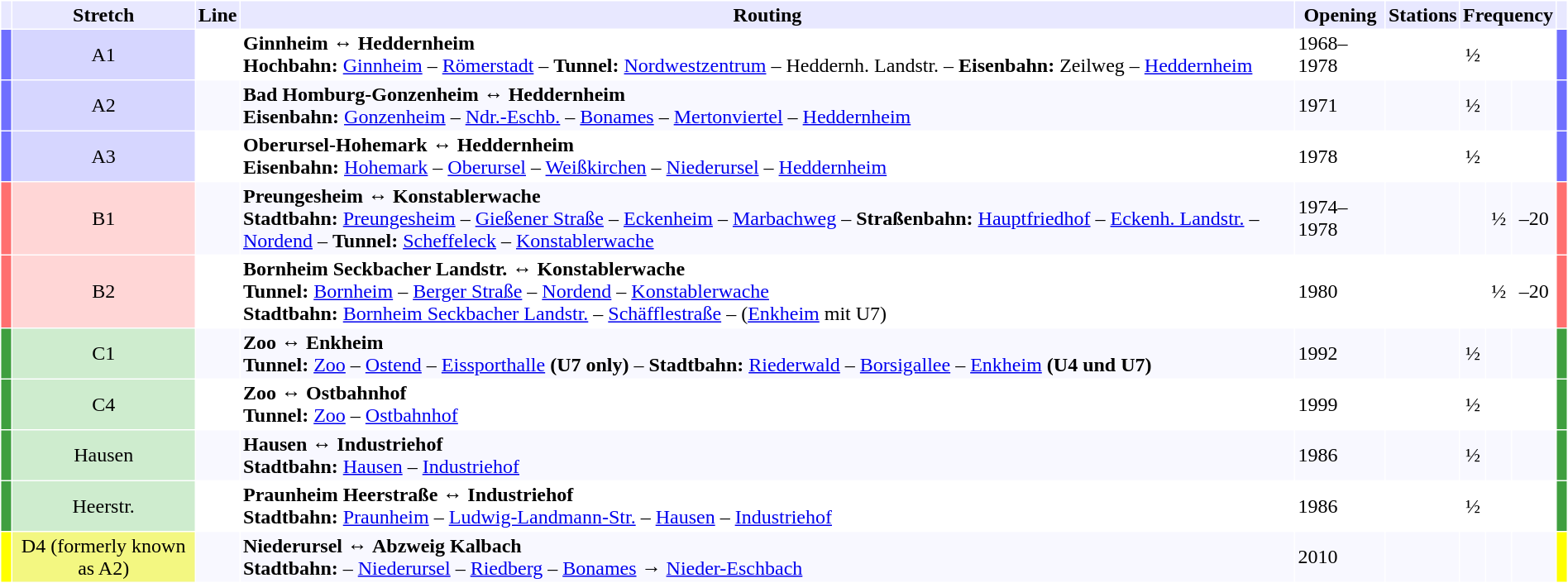<table class="sortable" style="background: #FFFFFF; border: none; font-size: 100%; width: 100%;" cellpadding="2" cellspacing="1">
<tr style="background: #E8E8FF; border: none;">
<th class="unsortable"> </th>
<th>Stretch</th>
<th>Line</th>
<th>Routing</th>
<th>Opening<br></th>
<th>Stations</th>
<th colspan="3">Frequency</th>
<th class="unsortable"> </th>
</tr>
<tr>
<td style="background:#6F6FFF;"></td>
<td style="background:#d6d6ff; text-align:center;">A1</td>
<td style="text-align:center;font-size:111%"></td>
<td><strong>Ginnheim</strong> ↔ <strong>Heddernheim</strong><br><strong>Hochbahn:</strong> <a href='#'>Ginnheim</a> – <a href='#'>Römerstadt</a> – <strong>Tunnel:</strong> <a href='#'>Nordwestzentrum</a> – Heddernh. Landstr. – <strong>Eisenbahn:</strong> Zeilweg – <a href='#'>Heddernheim</a></td>
<td>1968–1978<br></td>
<td style="text-align:right"><br>
</td>
<td style="text-align:center">½</td>
<td style="text-align:center"></td>
<td style="text-align:center"></td>
<td style="background:#6F6FFF;"></td>
</tr>
<tr style="background:#F8F8FF;">
<td style="background:#6F6FFF;"></td>
<td style="background:#d6d6ff; text-align:center;">A2</td>
<td style="text-align:center;font-size:111%"></td>
<td><strong>Bad Homburg-Gonzenheim</strong> ↔ <strong>Heddernheim</strong><br><strong>Eisenbahn:</strong> <a href='#'>Gonzenheim</a> – <a href='#'>Ndr.-Eschb.</a> – <a href='#'>Bonames</a> – <a href='#'>Mertonviertel</a> – <a href='#'>Heddernheim</a></td>
<td>1971<br></td>
<td style="text-align:right"><br>
</td>
<td style="text-align:center">½</td>
<td style="text-align:center"></td>
<td style="text-align:center"></td>
<td style="background:#6F6FFF;"></td>
</tr>
<tr>
<td style="background:#6F6FFF;"></td>
<td style="background:#d6d6ff; text-align:center;">A3</td>
<td style="text-align:center;font-size:111%"></td>
<td><strong>Oberursel-Hohemark</strong> ↔ <strong>Heddernheim</strong><br><strong>Eisenbahn:</strong> <a href='#'>Hohemark</a> – <a href='#'>Oberursel</a> – <a href='#'>Weißkirchen</a> – <a href='#'>Niederursel</a> – <a href='#'>Heddernheim</a></td>
<td>1978<br></td>
<td style="text-align:right"><br>
</td>
<td style="text-align:center">½</td>
<td style="text-align:center"></td>
<td style="text-align:center"></td>
<td style="background:#6F6FFF;"></td>
</tr>
<tr style="background:#F8F8FF;">
<td style="background:#FF6F6F;"></td>
<td style="background:#ffd6d6; text-align:center;">B1</td>
<td style="text-align:center;font-size:111%"></td>
<td><strong>Preungesheim</strong> ↔ <strong>Konstablerwache</strong><br><strong>Stadtbahn:</strong> <a href='#'>Preungesheim</a> – <a href='#'>Gießener Straße</a> – <a href='#'>Eckenheim</a> – <a href='#'>Marbachweg</a> – <strong>Straßenbahn:</strong> <a href='#'>Hauptfriedhof</a> – <a href='#'>Eckenh. Landstr.</a> – <a href='#'>Nordend</a> – <strong>Tunnel:</strong> <a href='#'>Scheffeleck</a> – <a href='#'>Konstablerwache</a></td>
<td>1974–1978<br></td>
<td style="text-align:right"><br>
</td>
<td style="text-align:center"></td>
<td style="text-align:center">½</td>
<td style="text-align:center">–20</td>
<td style="background:#FF6F6F;"></td>
</tr>
<tr>
<td style="background:#FF6F6F;"></td>
<td style="background:#ffd6d6; text-align:center;">B2</td>
<td style="text-align:center;font-size:111%"></td>
<td><strong>Bornheim Seckbacher Landstr.</strong> ↔ <strong>Konstablerwache</strong><br><strong>Tunnel:</strong> <a href='#'>Bornheim</a> – <a href='#'>Berger Straße</a> – <a href='#'>Nordend</a> – <a href='#'>Konstablerwache</a><br><strong>Stadtbahn: </strong><a href='#'>Bornheim Seckbacher Landstr.</a> – <a href='#'>Schäfflestraße</a> – (<a href='#'>Enkheim</a> mit U7)</td>
<td>1980<br></td>
<td style="text-align:right"><br>
</td>
<td style="text-align:center"></td>
<td style="text-align:center">½</td>
<td style="text-align:center">–20</td>
<td style="background:#FF6F6F;"></td>
</tr>
<tr style="background:#F8F8FF;">
<td style="background:#3F9F3F;"></td>
<td style="background:#CEECCE; text-align:center;">C1<br></td>
<td style="text-align:center;font-size:111%"><br></td>
<td><strong>Zoo</strong> ↔ <strong>Enkheim</strong><br><strong>Tunnel:</strong> <a href='#'>Zoo</a> – <a href='#'>Ostend</a> – <a href='#'>Eissporthalle</a> <strong>(U7 only)</strong> – <strong>Stadtbahn:</strong> <a href='#'>Riederwald</a> – <a href='#'>Borsigallee</a> – <a href='#'>Enkheim</a> <strong>(U4 und U7)</strong></td>
<td>1992<br></td>
<td style="text-align:right"><br>
</td>
<td style="text-align:center">½</td>
<td style="text-align:center"></td>
<td style="text-align:center"></td>
<td style="background:#3F9F3F;"></td>
</tr>
<tr>
<td style="background:#3F9F3F;"></td>
<td style="background:#CEECCE; text-align:center;">C4<br></td>
<td style="text-align:center;font-size:111%"></td>
<td><strong>Zoo</strong> ↔ <strong>Ostbahnhof</strong><br><strong>Tunnel:</strong> <a href='#'>Zoo</a> – <a href='#'>Ostbahnhof</a></td>
<td>1999<br></td>
<td style="text-align:right"><br>
</td>
<td style="text-align:center">½</td>
<td style="text-align:center"></td>
<td style="text-align:center"></td>
<td style="background:#3F9F3F;"></td>
</tr>
<tr style="background:#F8F8FF;">
<td style="background:#3F9F3F;"></td>
<td style="background:#CEECCE; text-align:center;">Hausen</td>
<td style="text-align:center;font-size:111%"></td>
<td><strong>Hausen</strong> ↔ <strong>Industriehof</strong><br><strong>Stadtbahn:</strong> <a href='#'>Hausen</a> – <a href='#'>Industriehof</a></td>
<td>1986<br></td>
<td style="text-align:right"><br>
</td>
<td style="text-align:center">½</td>
<td style="text-align:center"></td>
<td style="text-align:center"></td>
<td style="background:#3F9F3F;"></td>
</tr>
<tr>
<td style="background:#3F9F3F;"></td>
<td style="background:#CEECCE; text-align:center;">Heerstr.</td>
<td style="text-align:center;font-size:111%"></td>
<td><strong>Praunheim Heerstraße</strong> ↔ <strong>Industriehof</strong><br><strong>Stadtbahn:</strong> <a href='#'>Praunheim</a> – <a href='#'>Ludwig-Landmann-Str.</a> – <a href='#'>Hausen</a> – <a href='#'>Industriehof</a></td>
<td>1986<br></td>
<td style="text-align:right"><br>
</td>
<td style="text-align:center">½</td>
<td style="text-align:center"></td>
<td style="text-align:center"></td>
<td style="background:#3F9F3F;"></td>
</tr>
<tr style="background:#F8F8FF;">
<td style="background:#FFFF00;"></td>
<td style="background:#F3F781; text-align:center;">D4 (formerly known as A2)</td>
<td style="text-align:center;font-size:111%"><br></td>
<td><strong>Niederursel</strong> ↔ <strong>Abzweig Kalbach</strong><br><strong>Stadtbahn:</strong> – <a href='#'>Niederursel</a> – <a href='#'>Riedberg</a> – <a href='#'>Bonames</a> → <a href='#'>Nieder-Eschbach</a></td>
<td>2010</td>
<td style="text-align:right"></td>
<td style="text-align:center"></td>
<td style="text-align:center"></td>
<td style="text-align:center"></td>
<td style="background:#FFFF00;"></td>
</tr>
</table>
